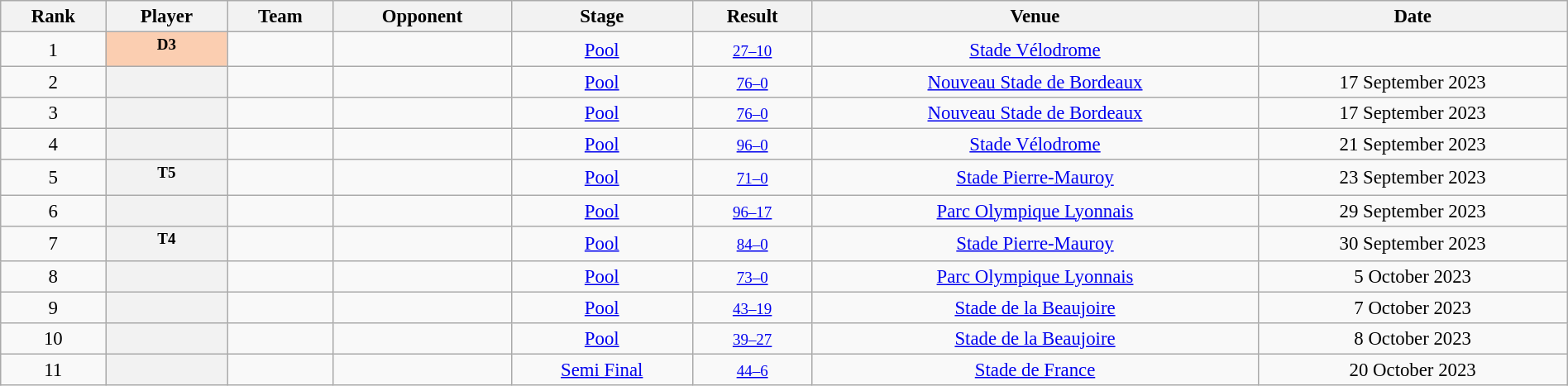<table class="wikitable sortable" style="text-align:center;width:100%;font-size:95%">
<tr>
<th scope=col>Rank</th>
<th scope=col>Player</th>
<th scope=col>Team</th>
<th scope=col>Opponent</th>
<th scope=col>Stage</th>
<th scope=col>Result</th>
<th scope=col>Venue</th>
<th scope=col>Date</th>
</tr>
<tr>
<td>1</td>
<th scope=row style="background-color:#FBCEB1"><sup>D3</sup></th>
<td></td>
<td></td>
<td><a href='#'>Pool</a></td>
<td align=center><small><a href='#'>27–10</a></small></td>
<td><a href='#'>Stade Vélodrome</a></td>
<td></td>
</tr>
<tr>
<td>2</td>
<th scope=row><strong></strong></th>
<td></td>
<td></td>
<td><a href='#'>Pool</a></td>
<td align=center><small><a href='#'>76–0</a></small></td>
<td><a href='#'>Nouveau Stade de Bordeaux</a></td>
<td>17 September 2023</td>
</tr>
<tr>
<td>3</td>
<th scope=row><strong></strong></th>
<td></td>
<td></td>
<td><a href='#'>Pool</a></td>
<td align=center><small><a href='#'>76–0</a></small></td>
<td><a href='#'>Nouveau Stade de Bordeaux</a></td>
<td>17 September 2023</td>
</tr>
<tr>
<td>4</td>
<th scope=row><strong></strong></th>
<td></td>
<td></td>
<td><a href='#'>Pool</a></td>
<td align=center><small><a href='#'>96–0</a></small></td>
<td><a href='#'>Stade Vélodrome</a></td>
<td>21 September 2023</td>
</tr>
<tr>
<td>5</td>
<th scope=row><strong></strong><sup>T5</sup></th>
<td></td>
<td></td>
<td><a href='#'>Pool</a></td>
<td align=center><small><a href='#'>71–0</a></small></td>
<td><a href='#'>Stade Pierre-Mauroy</a></td>
<td>23 September 2023</td>
</tr>
<tr>
<td>6</td>
<th scope=row><strong></strong></th>
<td></td>
<td></td>
<td><a href='#'>Pool</a></td>
<td align=center><small><a href='#'>96–17</a></small></td>
<td><a href='#'>Parc Olympique Lyonnais</a></td>
<td>29 September 2023</td>
</tr>
<tr>
<td>7</td>
<th scope=row><strong><sup>T4</sup></strong></th>
<td></td>
<td></td>
<td><a href='#'>Pool</a></td>
<td align=center><small><a href='#'>84–0</a></small></td>
<td><a href='#'>Stade Pierre-Mauroy</a></td>
<td>30 September 2023</td>
</tr>
<tr>
<td>8</td>
<th scope=row><strong></strong></th>
<td></td>
<td></td>
<td><a href='#'>Pool</a></td>
<td align=center><small><a href='#'>73–0</a></small></td>
<td><a href='#'>Parc Olympique Lyonnais</a></td>
<td>5 October 2023</td>
</tr>
<tr>
<td>9</td>
<th scope=row><strong></strong></th>
<td></td>
<td></td>
<td><a href='#'>Pool</a></td>
<td align=center><small><a href='#'>43–19</a></small></td>
<td><a href='#'>Stade de la Beaujoire</a></td>
<td>7 October 2023</td>
</tr>
<tr>
<td>10</td>
<th scope=row><strong></strong></th>
<td></td>
<td></td>
<td><a href='#'>Pool</a></td>
<td align=center><small><a href='#'>39–27</a></small></td>
<td><a href='#'>Stade de la Beaujoire</a></td>
<td>8 October 2023</td>
</tr>
<tr>
<td>11</td>
<th scope=row><strong></strong></th>
<td></td>
<td></td>
<td><a href='#'>Semi Final</a></td>
<td align=center><small><a href='#'>44–6</a></small></td>
<td><a href='#'>Stade de France</a></td>
<td>20 October 2023</td>
</tr>
</table>
